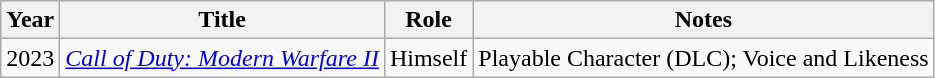<table class="wikitable sortable">
<tr>
<th>Year</th>
<th>Title</th>
<th>Role</th>
<th>Notes</th>
</tr>
<tr>
<td>2023</td>
<td><a href='#'><em>Call of Duty: Modern Warfare II</em></a></td>
<td>Himself</td>
<td>Playable Character (DLC); Voice and Likeness</td>
</tr>
</table>
